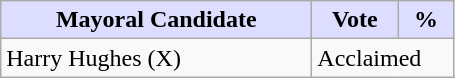<table class="wikitable">
<tr>
<th style="background:#ddf; width:200px;">Mayoral Candidate </th>
<th style="background:#ddf; width:50px;">Vote</th>
<th style="background:#ddf; width:30px;">%</th>
</tr>
<tr>
<td>Harry Hughes (X)</td>
<td colspan="2">Acclaimed</td>
</tr>
</table>
